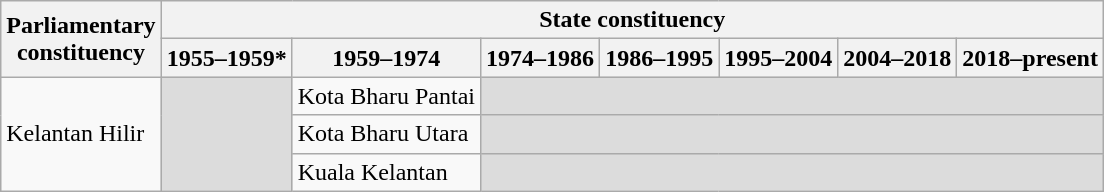<table class="wikitable">
<tr>
<th rowspan="2">Parliamentary<br>constituency</th>
<th colspan="7">State constituency</th>
</tr>
<tr>
<th>1955–1959*</th>
<th>1959–1974</th>
<th>1974–1986</th>
<th>1986–1995</th>
<th>1995–2004</th>
<th>2004–2018</th>
<th>2018–present</th>
</tr>
<tr>
<td rowspan="3">Kelantan Hilir</td>
<td rowspan="3" bgcolor="dcdcdc"></td>
<td>Kota Bharu Pantai</td>
<td colspan="5" bgcolor="dcdcdc"></td>
</tr>
<tr>
<td>Kota Bharu Utara</td>
<td colspan="5" bgcolor="dcdcdc"></td>
</tr>
<tr>
<td>Kuala Kelantan</td>
<td colspan="5" bgcolor="dcdcdc"></td>
</tr>
</table>
